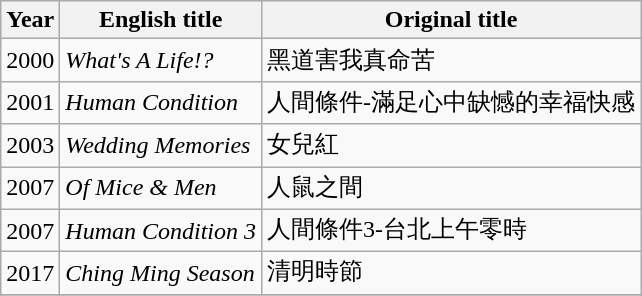<table class="wikitable sortable">
<tr>
<th>Year</th>
<th>English title</th>
<th>Original title</th>
</tr>
<tr>
<td>2000</td>
<td><em>What's A Life!?</em></td>
<td>黑道害我真命苦</td>
</tr>
<tr>
<td>2001</td>
<td><em>Human Condition</em></td>
<td>人間條件-滿足心中缺憾的幸福快感</td>
</tr>
<tr>
<td>2003</td>
<td><em>Wedding Memories</em></td>
<td>女兒紅</td>
</tr>
<tr>
<td>2007</td>
<td><em>Of Mice & Men</em></td>
<td>人鼠之間</td>
</tr>
<tr>
<td>2007</td>
<td><em>Human Condition 3</em></td>
<td>人間條件3-台北上午零時</td>
</tr>
<tr>
<td>2017</td>
<td><em>Ching Ming Season</em></td>
<td>清明時節</td>
</tr>
<tr>
</tr>
</table>
